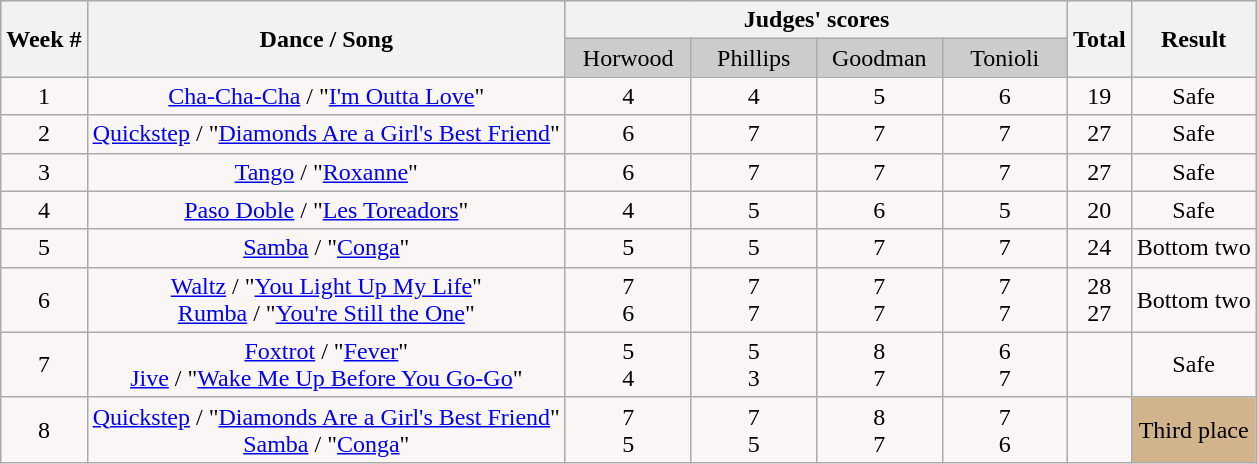<table class="wikitable collapsible collapsed">
<tr style="text-align:Center; background:#ccc;">
<th rowspan="2">Week #</th>
<th rowspan="2">Dance / Song</th>
<th colspan="4">Judges' scores</th>
<th rowspan="2">Total</th>
<th rowspan="2">Result</th>
</tr>
<tr style="text-align:center; background:#ccc;">
<td style="width:10%; ">Horwood</td>
<td style="width:10%; ">Phillips</td>
<td style="width:10%; ">Goodman</td>
<td style="width:10%; ">Tonioli</td>
</tr>
<tr style="text-align: center; background:#faf6f6;">
<td>1</td>
<td><a href='#'>Cha-Cha-Cha</a> / "<a href='#'>I'm Outta Love</a>"</td>
<td>4</td>
<td>4</td>
<td>5</td>
<td>6</td>
<td>19</td>
<td>Safe</td>
</tr>
<tr>
<td style="text-align:center; background:#faf6f6;">2</td>
<td style="text-align:center; background:#faf6f6;"><a href='#'>Quickstep</a> / "<a href='#'>Diamonds Are a Girl's Best Friend</a>"</td>
<td style="text-align:center; background:#faf6f6;">6</td>
<td style="text-align:center; background:#faf6f6;">7</td>
<td style="text-align:center; background:#faf6f6;">7</td>
<td style="text-align:center; background:#faf6f6;">7</td>
<td style="text-align:center; background:#faf6f6;">27</td>
<td style="text-align:center; background:#faf6f6;">Safe</td>
</tr>
<tr style="text-align:center; background:#faf6f6;">
<td>3</td>
<td><a href='#'>Tango</a> / "<a href='#'>Roxanne</a>"</td>
<td>6</td>
<td>7</td>
<td>7</td>
<td>7</td>
<td>27</td>
<td>Safe</td>
</tr>
<tr style="text-align:center; background:#faf6f6;">
<td>4</td>
<td><a href='#'>Paso Doble</a> / "<a href='#'>Les Toreadors</a>"</td>
<td>4</td>
<td>5</td>
<td>6</td>
<td>5</td>
<td>20</td>
<td>Safe</td>
</tr>
<tr style="text-align:center; background:#faf6f6;">
<td>5</td>
<td><a href='#'>Samba</a> / "<a href='#'>Conga</a>"</td>
<td>5</td>
<td>5</td>
<td>7</td>
<td>7</td>
<td>24</td>
<td>Bottom two</td>
</tr>
<tr style="text-align:center; background:#faf6f6;">
<td>6</td>
<td><a href='#'>Waltz</a> / "<a href='#'>You Light Up My Life</a>"<br><a href='#'>Rumba</a> / "<a href='#'>You're Still the One</a>"</td>
<td>7<br>6</td>
<td>7<br>7</td>
<td>7<br>7</td>
<td>7<br>7</td>
<td>28<br>27</td>
<td>Bottom two</td>
</tr>
<tr style="text-align:center; background:#faf6f6;">
<td>7</td>
<td><a href='#'>Foxtrot</a> / "<a href='#'>Fever</a>"<br><a href='#'>Jive</a> / "<a href='#'>Wake Me Up Before You Go-Go</a>"</td>
<td>5<br>4</td>
<td>5<br>3</td>
<td>8<br>7</td>
<td>6<br>7</td>
<td><br></td>
<td>Safe</td>
</tr>
<tr style="text-align:center; background:#faf6f6;">
<td>8</td>
<td><a href='#'>Quickstep</a> / "<a href='#'>Diamonds Are a Girl's Best Friend</a>"<br><a href='#'>Samba</a> / "<a href='#'>Conga</a>"</td>
<td>7<br>5</td>
<td>7<br>5</td>
<td>8<br>7</td>
<td>7<br>6</td>
<td><br></td>
<td style="background:tan;">Third place</td>
</tr>
</table>
